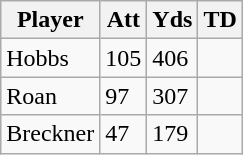<table class="wikitable">
<tr>
<th>Player</th>
<th>Att</th>
<th>Yds</th>
<th>TD</th>
</tr>
<tr>
<td>Hobbs</td>
<td>105</td>
<td>406</td>
<td></td>
</tr>
<tr>
<td>Roan</td>
<td>97</td>
<td>307</td>
<td></td>
</tr>
<tr>
<td>Breckner</td>
<td>47</td>
<td>179</td>
<td></td>
</tr>
</table>
